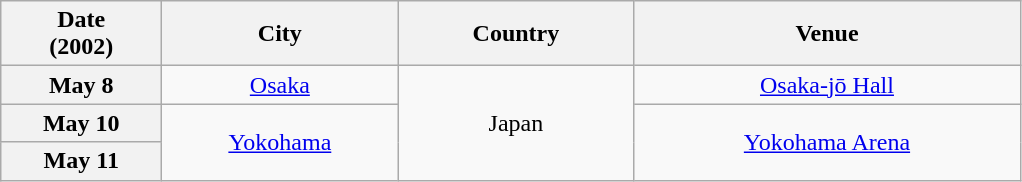<table class="wikitable plainrowheaders" style="text-align:center;">
<tr>
<th width="100">Date<br>(2002)</th>
<th width="150">City</th>
<th width="150">Country</th>
<th width="250">Venue</th>
</tr>
<tr>
<th scope="row">May 8</th>
<td><a href='#'>Osaka</a></td>
<td rowspan="3">Japan</td>
<td><a href='#'>Osaka-jō Hall</a></td>
</tr>
<tr>
<th scope="row">May 10</th>
<td rowspan="2"><a href='#'>Yokohama</a></td>
<td rowspan="2"><a href='#'>Yokohama Arena</a></td>
</tr>
<tr>
<th scope="row">May 11</th>
</tr>
</table>
